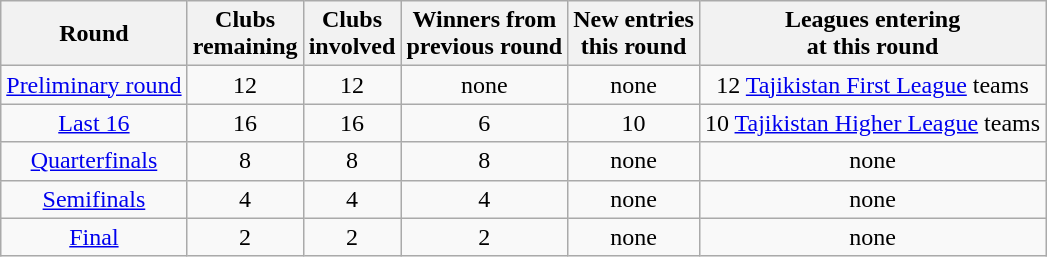<table class="wikitable" style="text-align:center">
<tr>
<th>Round</th>
<th>Clubs<br>remaining</th>
<th>Clubs<br>involved</th>
<th>Winners from<br>previous round</th>
<th>New entries<br>this round</th>
<th>Leagues entering<br>at this round</th>
</tr>
<tr>
<td><a href='#'>Preliminary round</a></td>
<td>12</td>
<td>12</td>
<td>none</td>
<td>none</td>
<td>12 <a href='#'>Tajikistan First League</a> teams</td>
</tr>
<tr>
<td><a href='#'>Last 16</a></td>
<td>16</td>
<td>16</td>
<td>6</td>
<td>10</td>
<td>10 <a href='#'>Tajikistan Higher League</a> teams</td>
</tr>
<tr>
<td><a href='#'>Quarterfinals</a></td>
<td>8</td>
<td>8</td>
<td>8</td>
<td>none</td>
<td>none</td>
</tr>
<tr>
<td><a href='#'>Semifinals</a></td>
<td>4</td>
<td>4</td>
<td>4</td>
<td>none</td>
<td>none</td>
</tr>
<tr>
<td><a href='#'>Final</a></td>
<td>2</td>
<td>2</td>
<td>2</td>
<td>none</td>
<td>none</td>
</tr>
</table>
